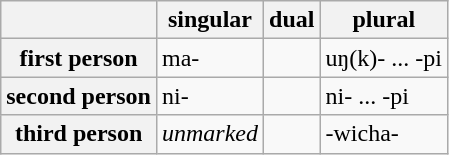<table class="wikitable">
<tr>
<th></th>
<th>singular</th>
<th>dual</th>
<th>plural</th>
</tr>
<tr>
<th>first person</th>
<td>ma-</td>
<td></td>
<td>uŋ(k)- ... -pi</td>
</tr>
<tr>
<th>second person</th>
<td>ni-</td>
<td></td>
<td>ni- ... -pi</td>
</tr>
<tr>
<th>third person</th>
<td><em>unmarked</em></td>
<td></td>
<td>-wicha-</td>
</tr>
</table>
